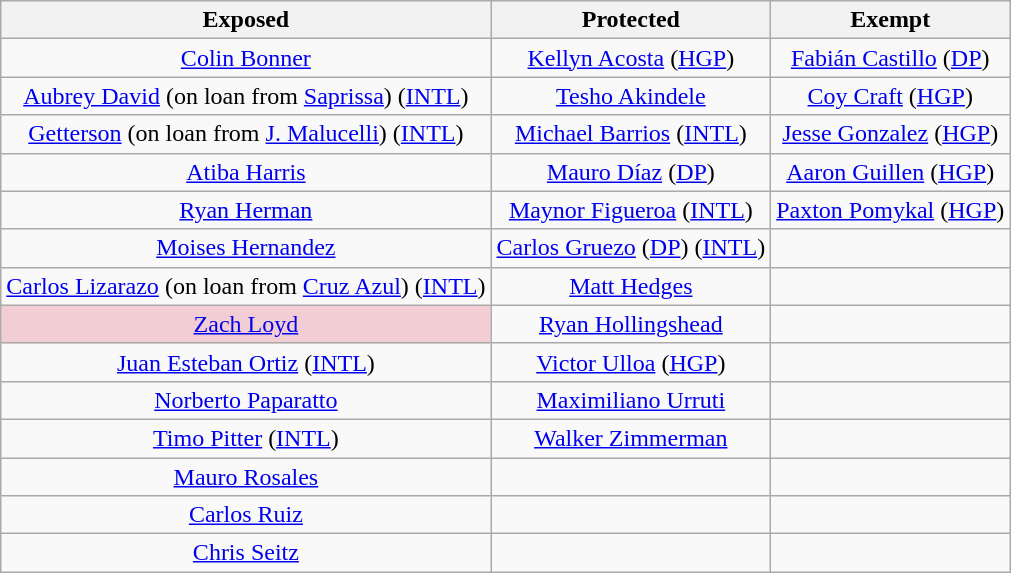<table class="wikitable" style="text-align:center">
<tr>
<th>Exposed</th>
<th>Protected</th>
<th>Exempt</th>
</tr>
<tr>
<td><a href='#'>Colin Bonner</a></td>
<td><a href='#'>Kellyn Acosta</a> (<a href='#'>HGP</a>)</td>
<td><a href='#'>Fabián Castillo</a> (<a href='#'>DP</a>)</td>
</tr>
<tr>
<td><a href='#'>Aubrey David</a> (on loan from <a href='#'>Saprissa</a>) (<a href='#'>INTL</a>)</td>
<td><a href='#'>Tesho Akindele</a></td>
<td><a href='#'>Coy Craft</a> (<a href='#'>HGP</a>)</td>
</tr>
<tr>
<td><a href='#'>Getterson</a> (on loan from <a href='#'>J. Malucelli</a>) (<a href='#'>INTL</a>)</td>
<td><a href='#'>Michael Barrios</a> (<a href='#'>INTL</a>)</td>
<td><a href='#'>Jesse Gonzalez</a> (<a href='#'>HGP</a>)</td>
</tr>
<tr>
<td><a href='#'>Atiba Harris</a></td>
<td><a href='#'>Mauro Díaz</a> (<a href='#'>DP</a>)</td>
<td><a href='#'>Aaron Guillen</a> (<a href='#'>HGP</a>)</td>
</tr>
<tr>
<td><a href='#'>Ryan Herman</a></td>
<td><a href='#'>Maynor Figueroa</a> (<a href='#'>INTL</a>)</td>
<td><a href='#'>Paxton Pomykal</a> (<a href='#'>HGP</a>)</td>
</tr>
<tr>
<td><a href='#'>Moises Hernandez</a></td>
<td><a href='#'>Carlos Gruezo</a> (<a href='#'>DP</a>) (<a href='#'>INTL</a>)</td>
<td></td>
</tr>
<tr>
<td><a href='#'>Carlos Lizarazo</a> (on loan from <a href='#'>Cruz Azul</a>) (<a href='#'>INTL</a>)</td>
<td><a href='#'>Matt Hedges</a></td>
<td></td>
</tr>
<tr>
<td style="background: #F2CED4"><a href='#'>Zach Loyd</a></td>
<td><a href='#'>Ryan Hollingshead</a></td>
<td></td>
</tr>
<tr>
<td><a href='#'>Juan Esteban Ortiz</a> (<a href='#'>INTL</a>)</td>
<td><a href='#'>Victor Ulloa</a> (<a href='#'>HGP</a>)</td>
<td></td>
</tr>
<tr>
<td><a href='#'>Norberto Paparatto</a></td>
<td><a href='#'>Maximiliano Urruti</a></td>
<td></td>
</tr>
<tr>
<td><a href='#'>Timo Pitter</a> (<a href='#'>INTL</a>)</td>
<td><a href='#'>Walker Zimmerman</a></td>
<td></td>
</tr>
<tr>
<td><a href='#'>Mauro Rosales</a></td>
<td></td>
<td></td>
</tr>
<tr>
<td><a href='#'>Carlos Ruiz</a></td>
<td></td>
<td></td>
</tr>
<tr>
<td><a href='#'>Chris Seitz</a></td>
<td></td>
<td></td>
</tr>
</table>
